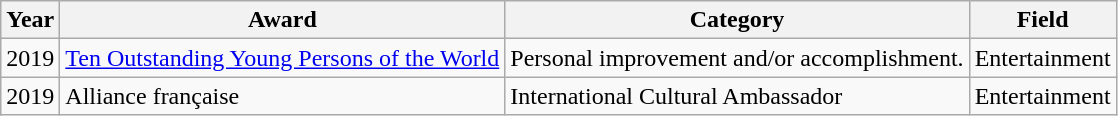<table class="wikitable sortable">
<tr>
<th>Year</th>
<th>Award</th>
<th>Category</th>
<th>Field</th>
</tr>
<tr>
<td>2019</td>
<td><a href='#'>Ten Outstanding Young Persons of the World</a></td>
<td>Personal improvement and/or accomplishment.</td>
<td>Entertainment</td>
</tr>
<tr>
<td>2019</td>
<td>Alliance française</td>
<td>International Cultural Ambassador</td>
<td>Entertainment</td>
</tr>
</table>
